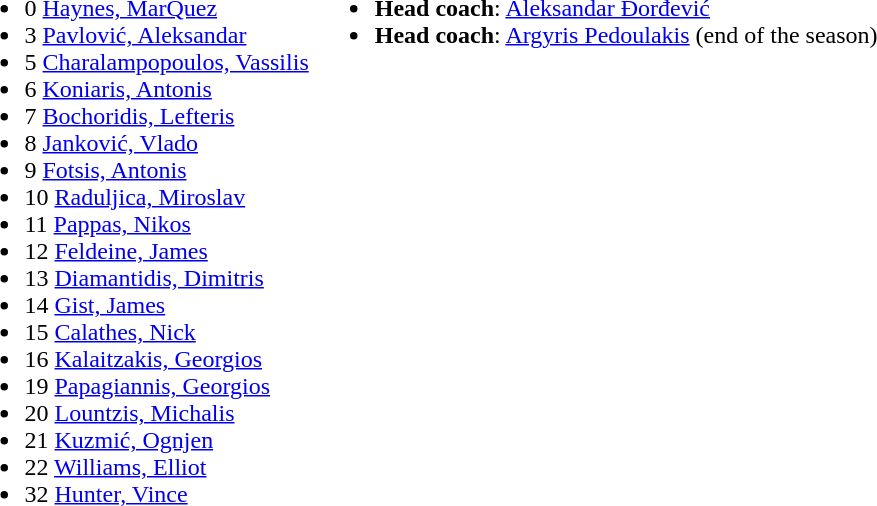<table>
<tr valign="top">
<td><br><ul><li>0  <a href='#'>Haynes, MarQuez</a></li><li>3  <a href='#'>Pavlović, Aleksandar</a></li><li>5  <a href='#'>Charalampopoulos, Vassilis</a></li><li>6  <a href='#'>Koniaris, Antonis</a></li><li>7  <a href='#'>Bochoridis, Lefteris</a></li><li>8   <a href='#'>Janković, Vlado</a></li><li>9  <a href='#'>Fotsis, Antonis</a></li><li>10  <a href='#'>Raduljica, Miroslav</a></li><li>11  <a href='#'>Pappas, Nikos</a></li><li>12  <a href='#'>Feldeine, James</a></li><li>13  <a href='#'>Diamantidis, Dimitris</a></li><li>14  <a href='#'>Gist, James</a></li><li>15  <a href='#'>Calathes, Nick</a></li><li>16  <a href='#'>Kalaitzakis, Georgios</a></li><li>19  <a href='#'>Papagiannis, Georgios</a></li><li>20  <a href='#'>Lountzis, Michalis</a></li><li>21   <a href='#'>Kuzmić, Ognjen</a></li><li>22  <a href='#'>Williams, Elliot</a></li><li>32  <a href='#'>Hunter, Vince</a></li></ul></td>
<td><br><ul><li><strong>Head coach</strong>:  <a href='#'>Aleksandar Đorđević</a></li><li><strong>Head coach</strong>:  <a href='#'>Argyris Pedoulakis</a> (end of the season)</li></ul></td>
</tr>
</table>
